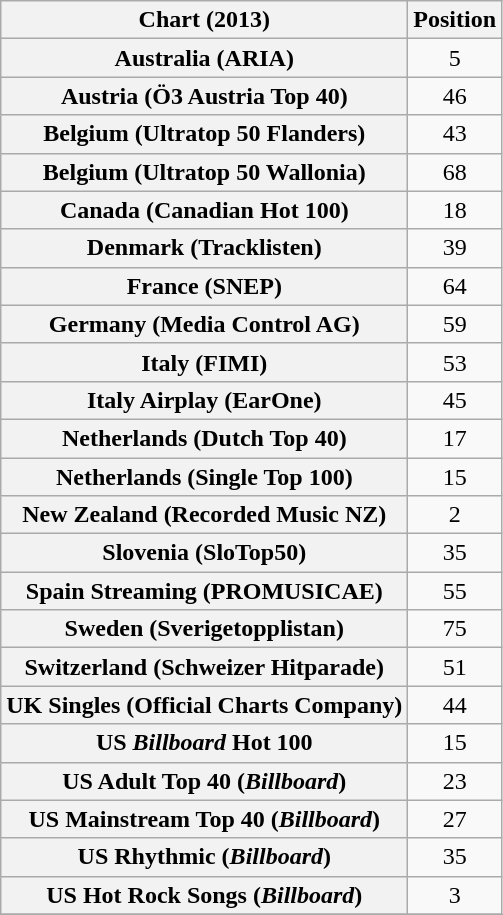<table class="wikitable plainrowheaders sortable" style="text-align:center;">
<tr>
<th scope="col">Chart (2013)</th>
<th scope="col">Position</th>
</tr>
<tr>
<th scope="row">Australia (ARIA)</th>
<td style="text-align:center;">5</td>
</tr>
<tr>
<th scope="row">Austria (Ö3 Austria Top 40)</th>
<td style="text-align:center;">46</td>
</tr>
<tr>
<th scope="row">Belgium (Ultratop 50 Flanders)</th>
<td style="text-align:center;">43</td>
</tr>
<tr>
<th scope="row">Belgium (Ultratop 50 Wallonia)</th>
<td style="text-align:center;">68</td>
</tr>
<tr>
<th scope="row">Canada (Canadian Hot 100)</th>
<td style="text-align:center;">18</td>
</tr>
<tr>
<th scope="row">Denmark (Tracklisten)</th>
<td style="text-align:center;">39</td>
</tr>
<tr>
<th scope="row">France (SNEP)</th>
<td style="text-align:center;">64</td>
</tr>
<tr>
<th scope="row">Germany (Media Control AG)</th>
<td style="text-align:center;">59</td>
</tr>
<tr>
<th scope="row">Italy (FIMI)</th>
<td style="text-align:center;">53</td>
</tr>
<tr>
<th scope="row">Italy Airplay (EarOne)</th>
<td>45</td>
</tr>
<tr>
<th scope="row">Netherlands (Dutch Top 40)</th>
<td style="text-align:center;">17</td>
</tr>
<tr>
<th scope="row">Netherlands (Single Top 100)</th>
<td style="text-align:center;">15</td>
</tr>
<tr>
<th scope="row">New Zealand (Recorded Music NZ)</th>
<td style="text-align:center;">2</td>
</tr>
<tr>
<th scope="row">Slovenia (SloTop50)</th>
<td>35</td>
</tr>
<tr>
<th scope="row">Spain Streaming (PROMUSICAE)</th>
<td>55</td>
</tr>
<tr>
<th scope="row">Sweden (Sverigetopplistan)</th>
<td style="text-align:center;">75</td>
</tr>
<tr>
<th scope="row">Switzerland (Schweizer Hitparade)</th>
<td style="text-align:center;">51</td>
</tr>
<tr>
<th scope="row">UK Singles (Official Charts Company)</th>
<td style="text-align:center;">44</td>
</tr>
<tr>
<th scope="row">US <em>Billboard</em> Hot 100</th>
<td style="text-align:center;">15</td>
</tr>
<tr>
<th scope="row">US Adult Top 40 (<em>Billboard</em>)</th>
<td style="text-align:center;">23</td>
</tr>
<tr>
<th scope="row">US Mainstream Top 40 (<em>Billboard</em>)</th>
<td style="text-align:center;">27</td>
</tr>
<tr>
<th scope="row">US Rhythmic (<em>Billboard</em>)</th>
<td style="text-align:center;">35</td>
</tr>
<tr>
<th scope="row">US Hot Rock Songs (<em>Billboard</em>)</th>
<td style="text-align:center;">3</td>
</tr>
<tr>
</tr>
</table>
